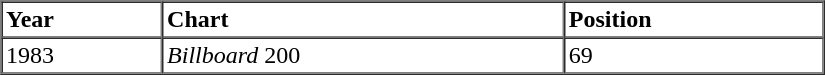<table border=1 cellspacing=0 cellpadding=2 width="550px">
<tr>
<th align="left">Year</th>
<th align="left">Chart</th>
<th align="left">Position</th>
</tr>
<tr>
<td align="left">1983</td>
<td align="left"><em>Billboard</em> 200</td>
<td align="left">69</td>
</tr>
<tr>
</tr>
</table>
